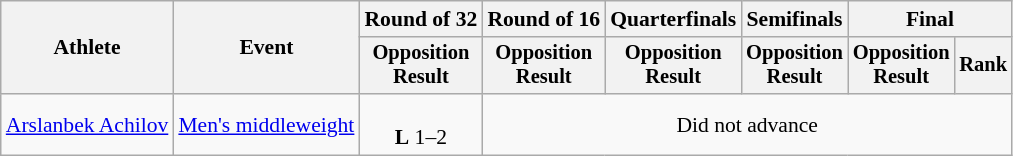<table class="wikitable" style="font-size:90%">
<tr>
<th rowspan="2">Athlete</th>
<th rowspan="2">Event</th>
<th>Round of 32</th>
<th>Round of 16</th>
<th>Quarterfinals</th>
<th>Semifinals</th>
<th colspan=2>Final</th>
</tr>
<tr style="font-size:95%">
<th>Opposition<br>Result</th>
<th>Opposition<br>Result</th>
<th>Opposition<br>Result</th>
<th>Opposition<br>Result</th>
<th>Opposition<br>Result</th>
<th>Rank</th>
</tr>
<tr align=center>
<td align=left><a href='#'>Arslanbek Achilov</a></td>
<td align=left><a href='#'>Men's middleweight</a></td>
<td><br><strong>L</strong> 1–2</td>
<td colspan=5>Did not advance</td>
</tr>
</table>
